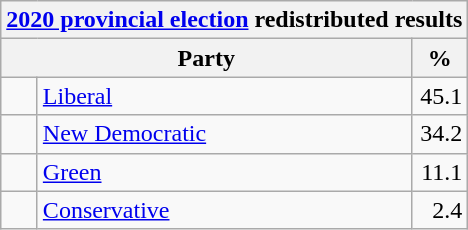<table class="wikitable">
<tr>
<th colspan="4"><a href='#'>2020 provincial election</a> redistributed results</th>
</tr>
<tr>
<th bgcolor="#DDDDFF" width="130px" colspan="2">Party</th>
<th bgcolor="#DDDDFF" width="30px">%</th>
</tr>
<tr>
<td> </td>
<td><a href='#'>Liberal</a></td>
<td align=right>45.1</td>
</tr>
<tr>
<td> </td>
<td><a href='#'>New Democratic</a></td>
<td align=right>34.2</td>
</tr>
<tr>
<td> </td>
<td><a href='#'>Green</a></td>
<td align=right>11.1</td>
</tr>
<tr>
<td> </td>
<td><a href='#'>Conservative</a></td>
<td align=right>2.4</td>
</tr>
</table>
